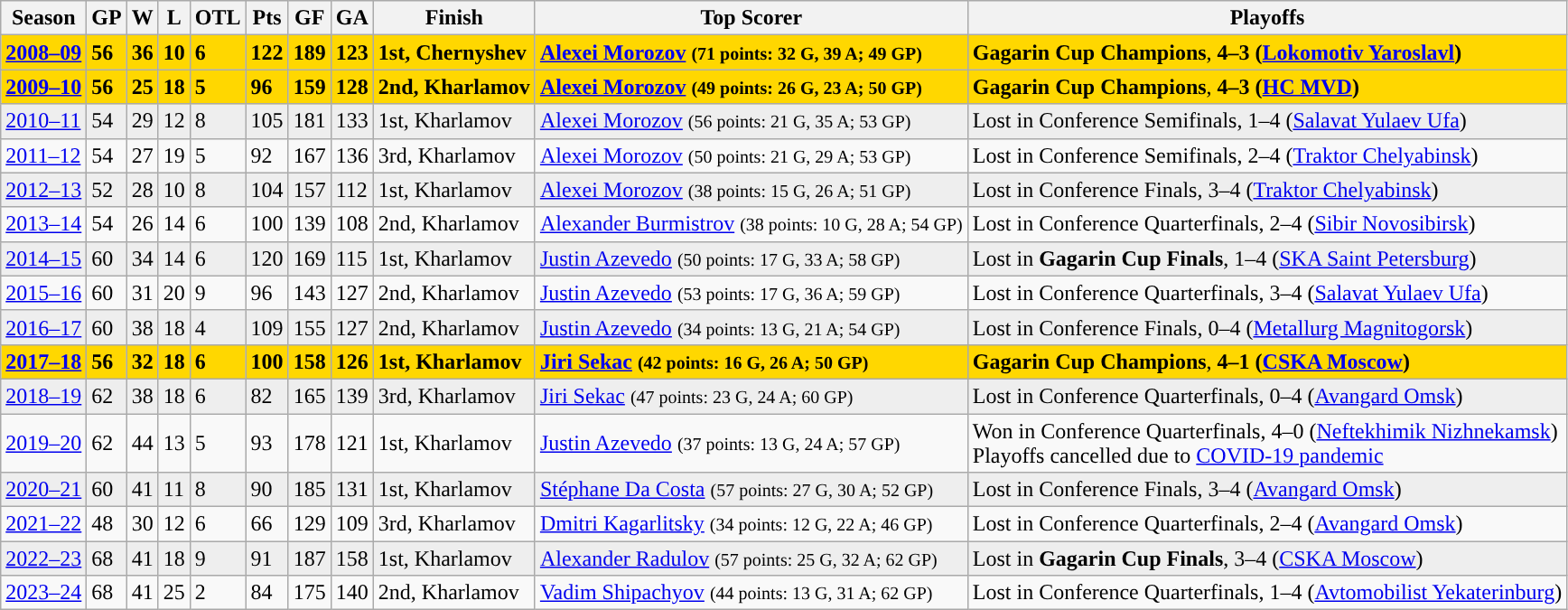<table class="wikitable">
<tr>
<th>Season</th>
<th>GP</th>
<th>W</th>
<th>L</th>
<th>OTL</th>
<th>Pts</th>
<th>GF</th>
<th>GA</th>
<th>Finish</th>
<th>Top Scorer</th>
<th>Playoffs</th>
</tr>
<tr style="background:gold;">
<td><strong><a href='#'>2008–09</a></strong></td>
<td><strong>56</strong></td>
<td><strong>36</strong></td>
<td><strong>10</strong></td>
<td><strong>6</strong></td>
<td><strong>122</strong></td>
<td><strong>189</strong></td>
<td><strong>123</strong></td>
<td><strong>1st, Chernyshev</strong></td>
<td><strong><a href='#'>Alexei Morozov</a></strong> <small><strong>(71 points: 32 G, 39 A; 49 GP)</strong></small></td>
<td><strong>Gagarin Cup Champions</strong>, <strong>4–3</strong> <strong>(<a href='#'>Lokomotiv Yaroslavl</a>)</strong></td>
</tr>
<tr style="background:gold;">
<td><strong><a href='#'>2009–10</a></strong></td>
<td><strong>56</strong></td>
<td><strong>25</strong></td>
<td><strong>18</strong></td>
<td><strong>5</strong></td>
<td><strong>96</strong></td>
<td><strong>159</strong></td>
<td><strong>128</strong></td>
<td><strong>2nd, Kharlamov</strong></td>
<td><strong><a href='#'>Alexei Morozov</a></strong> <small><strong>(49 points: 26 G, 23 A; 50 GP)</strong></small></td>
<td><strong>Gagarin Cup Champions</strong>, <strong>4–3</strong> <strong>(<a href='#'>HC MVD</a>)</strong></td>
</tr>
<tr style="background:#eee;">
<td><a href='#'>2010–11</a></td>
<td>54</td>
<td>29</td>
<td>12</td>
<td>8</td>
<td>105</td>
<td>181</td>
<td>133</td>
<td>1st, Kharlamov</td>
<td><a href='#'>Alexei Morozov</a> <small>(56 points: 21 G, 35 A; 53 GP)</small></td>
<td>Lost in Conference Semifinals, 1–4 (<a href='#'>Salavat Yulaev Ufa</a>)</td>
</tr>
<tr>
<td><a href='#'>2011–12</a></td>
<td>54</td>
<td>27</td>
<td>19</td>
<td>5</td>
<td>92</td>
<td>167</td>
<td>136</td>
<td>3rd, Kharlamov</td>
<td><a href='#'>Alexei Morozov</a> <small>(50 points: 21 G, 29 A; 53 GP)</small></td>
<td>Lost in Conference Semifinals, 2–4 (<a href='#'>Traktor Chelyabinsk</a>)</td>
</tr>
<tr style="background:#eee;">
<td><a href='#'>2012–13</a></td>
<td>52</td>
<td>28</td>
<td>10</td>
<td>8</td>
<td>104</td>
<td>157</td>
<td>112</td>
<td>1st, Kharlamov</td>
<td><a href='#'>Alexei Morozov</a> <small>(38 points: 15 G, 26 A; 51 GP)</small></td>
<td>Lost in Conference Finals, 3–4 (<a href='#'>Traktor Chelyabinsk</a>)</td>
</tr>
<tr>
<td><a href='#'>2013–14</a></td>
<td>54</td>
<td>26</td>
<td>14</td>
<td>6</td>
<td>100</td>
<td>139</td>
<td>108</td>
<td>2nd, Kharlamov</td>
<td><a href='#'>Alexander Burmistrov</a> <small>(38 points: 10 G, 28 A; 54 GP)</small></td>
<td>Lost in Conference Quarterfinals, 2–4 (<a href='#'>Sibir Novosibirsk</a>)</td>
</tr>
<tr style="background:#eee;">
<td><a href='#'>2014–15</a></td>
<td>60</td>
<td>34</td>
<td>14</td>
<td>6</td>
<td>120</td>
<td>169</td>
<td>115</td>
<td>1st, Kharlamov</td>
<td><a href='#'>Justin Azevedo</a> <small>(50 points: 17 G, 33 A; 58 GP)</small></td>
<td>Lost in <strong>Gagarin Cup Finals</strong>, 1–4 (<a href='#'>SKA Saint Petersburg</a>)</td>
</tr>
<tr>
<td><a href='#'>2015–16</a></td>
<td>60</td>
<td>31</td>
<td>20</td>
<td>9</td>
<td>96</td>
<td>143</td>
<td>127</td>
<td>2nd, Kharlamov</td>
<td><a href='#'>Justin Azevedo</a> <small>(53 points: 17 G, 36 A; 59 GP)</small></td>
<td>Lost in Conference Quarterfinals, 3–4 (<a href='#'>Salavat Yulaev Ufa</a>)</td>
</tr>
<tr style="background:#eee;">
<td><a href='#'>2016–17</a></td>
<td>60</td>
<td>38</td>
<td>18</td>
<td>4</td>
<td>109</td>
<td>155</td>
<td>127</td>
<td>2nd, Kharlamov</td>
<td><a href='#'>Justin Azevedo</a> <small>(34 points: 13 G, 21 A; 54 GP)</small></td>
<td>Lost in Conference Finals, 0–4 (<a href='#'>Metallurg Magnitogorsk</a>)</td>
</tr>
<tr style="background:gold;">
<td><strong><a href='#'>2017–18</a></strong></td>
<td><strong>56</strong></td>
<td><strong>32</strong></td>
<td><strong>18</strong></td>
<td><strong>6</strong></td>
<td><strong>100</strong></td>
<td><strong>158</strong></td>
<td><strong>126</strong></td>
<td><strong>1st, Kharlamov</strong></td>
<td><strong><a href='#'>Jiri Sekac</a></strong> <small><strong>(42 points: 16 G, 26 A; 50 GP)</strong></small></td>
<td><strong>Gagarin Cup Champions</strong>, <strong>4–1</strong> <strong>(<a href='#'>CSKA Moscow</a>)</strong></td>
</tr>
<tr style="background:#eee;">
<td><a href='#'>2018–19</a></td>
<td>62</td>
<td>38</td>
<td>18</td>
<td>6</td>
<td>82</td>
<td>165</td>
<td>139</td>
<td>3rd, Kharlamov</td>
<td><a href='#'>Jiri Sekac</a> <small>(47 points: 23 G, 24 A; 60 GP)</small></td>
<td>Lost in Conference Quarterfinals, 0–4 (<a href='#'>Avangard Omsk</a>)</td>
</tr>
<tr>
<td><a href='#'>2019–20</a></td>
<td>62</td>
<td>44</td>
<td>13</td>
<td>5</td>
<td>93</td>
<td>178</td>
<td>121</td>
<td>1st, Kharlamov</td>
<td><a href='#'>Justin Azevedo</a> <small>(37 points: 13 G, 24 A; 57 GP)</small></td>
<td>Won in Conference Quarterfinals, 4–0 (<a href='#'>Neftekhimik Nizhnekamsk</a>)<br>Playoffs cancelled due to <a href='#'>COVID-19 pandemic</a></td>
</tr>
<tr style="background:#eee;">
<td><a href='#'>2020–21</a></td>
<td>60</td>
<td>41</td>
<td>11</td>
<td>8</td>
<td>90</td>
<td>185</td>
<td>131</td>
<td>1st, Kharlamov</td>
<td><a href='#'>Stéphane Da Costa</a> <small>(57 points: 27 G, 30 A; 52 GP)</small></td>
<td>Lost in Conference Finals, 3–4 (<a href='#'>Avangard Omsk</a>)</td>
</tr>
<tr>
<td><a href='#'>2021–22</a></td>
<td>48</td>
<td>30</td>
<td>12</td>
<td>6</td>
<td>66</td>
<td>129</td>
<td>109</td>
<td>3rd, Kharlamov</td>
<td><a href='#'>Dmitri Kagarlitsky</a> <small>(34 points: 12 G, 22 A; 46 GP)</small></td>
<td>Lost in Conference Quarterfinals, 2–4 (<a href='#'>Avangard Omsk</a>)</td>
</tr>
<tr style="background:#eee;">
<td><a href='#'>2022–23</a></td>
<td>68</td>
<td>41</td>
<td>18</td>
<td>9</td>
<td>91</td>
<td>187</td>
<td>158</td>
<td>1st, Kharlamov</td>
<td><a href='#'>Alexander Radulov</a> <small>(57 points: 25 G, 32 A; 62 GP)</small></td>
<td>Lost in <strong>Gagarin Cup Finals</strong>, 3–4 (<a href='#'>CSKA Moscow</a>)</td>
</tr>
<tr>
<td><a href='#'>2023–24</a></td>
<td>68</td>
<td>41</td>
<td>25</td>
<td>2</td>
<td>84</td>
<td>175</td>
<td>140</td>
<td>2nd, Kharlamov</td>
<td><a href='#'>Vadim Shipachyov</a> <small>(44 points: 13 G, 31 A; 62 GP)</small></td>
<td>Lost in Conference Quarterfinals, 1–4 (<a href='#'>Avtomobilist Yekaterinburg</a>)</td>
</tr>
</table>
